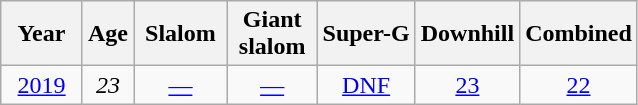<table class=wikitable style="text-align:center">
<tr>
<th>  Year  </th>
<th>Age</th>
<th> Slalom </th>
<th> Giant <br> slalom </th>
<th>Super-G</th>
<th>Downhill</th>
<th>Combined</th>
</tr>
<tr>
<td><a href='#'>2019</a></td>
<td><em>23</em></td>
<td><a href='#'>—</a></td>
<td><a href='#'>—</a></td>
<td><a href='#'>DNF</a></td>
<td><a href='#'>23</a></td>
<td><a href='#'>22</a></td>
</tr>
</table>
